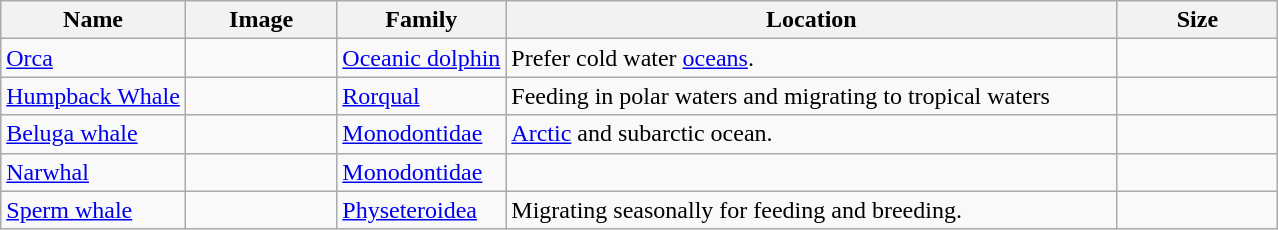<table class="wikitable">
<tr>
<th scope="col">Name</th>
<th scope="col" width=100px style="padding:0">Image</th>
<th scope="col">Family</th>
<th scope="col" width=400px>Location</th>
<th scope="col" width=100px>Size</th>
</tr>
<tr>
<td scope="row"><a href='#'>Orca</a></td>
<td></td>
<td><a href='#'>Oceanic dolphin</a></td>
<td>Prefer cold water <a href='#'>oceans</a>.</td>
<td></td>
</tr>
<tr>
<td scope="row"><a href='#'>Humpback Whale</a></td>
<td></td>
<td><a href='#'>Rorqual</a></td>
<td>Feeding in polar waters and migrating to tropical waters</td>
<td></td>
</tr>
<tr>
<td scope="row"><a href='#'>Beluga whale</a></td>
<td></td>
<td><a href='#'>Monodontidae</a></td>
<td><a href='#'>Arctic</a> and subarctic ocean.</td>
<td></td>
</tr>
<tr>
<td scope="row"><a href='#'>Narwhal</a></td>
<td></td>
<td><a href='#'>Monodontidae</a></td>
<td></td>
<td></td>
</tr>
<tr>
<td scope="row"><a href='#'>Sperm whale</a></td>
<td></td>
<td><a href='#'>Physeteroidea</a></td>
<td>Migrating seasonally for feeding and breeding.</td>
<td></td>
</tr>
</table>
